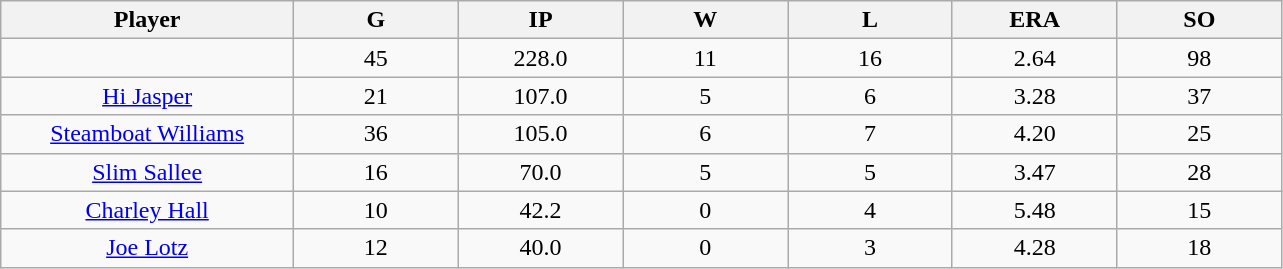<table class="wikitable sortable">
<tr>
<th bgcolor="#DDDDFF" width="16%">Player</th>
<th bgcolor="#DDDDFF" width="9%">G</th>
<th bgcolor="#DDDDFF" width="9%">IP</th>
<th bgcolor="#DDDDFF" width="9%">W</th>
<th bgcolor="#DDDDFF" width="9%">L</th>
<th bgcolor="#DDDDFF" width="9%">ERA</th>
<th bgcolor="#DDDDFF" width="9%">SO</th>
</tr>
<tr align="center">
<td></td>
<td>45</td>
<td>228.0</td>
<td>11</td>
<td>16</td>
<td>2.64</td>
<td>98</td>
</tr>
<tr align="center">
<td><a href='#'>Hi Jasper</a></td>
<td>21</td>
<td>107.0</td>
<td>5</td>
<td>6</td>
<td>3.28</td>
<td>37</td>
</tr>
<tr align=center>
<td><a href='#'>Steamboat Williams</a></td>
<td>36</td>
<td>105.0</td>
<td>6</td>
<td>7</td>
<td>4.20</td>
<td>25</td>
</tr>
<tr align=center>
<td><a href='#'>Slim Sallee</a></td>
<td>16</td>
<td>70.0</td>
<td>5</td>
<td>5</td>
<td>3.47</td>
<td>28</td>
</tr>
<tr align=center>
<td><a href='#'>Charley Hall</a></td>
<td>10</td>
<td>42.2</td>
<td>0</td>
<td>4</td>
<td>5.48</td>
<td>15</td>
</tr>
<tr align=center>
<td><a href='#'>Joe Lotz</a></td>
<td>12</td>
<td>40.0</td>
<td>0</td>
<td>3</td>
<td>4.28</td>
<td>18</td>
</tr>
</table>
